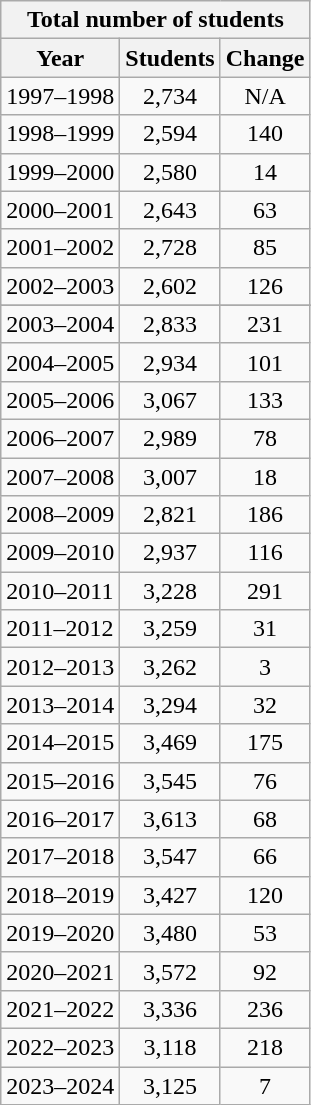<table class="wikitable sortable" style="float:center">
<tr>
<th colspan = 5>Total number of students</th>
</tr>
<tr>
<th>Year</th>
<th>Students</th>
<th>Change</th>
</tr>
<tr>
<td>1997–1998</td>
<td align=center>2,734</td>
<td align=center>N/A</td>
</tr>
<tr>
<td>1998–1999</td>
<td align=center>2,594</td>
<td align=center> 140</td>
</tr>
<tr>
<td>1999–2000</td>
<td align=center>2,580</td>
<td align=center> 14</td>
</tr>
<tr>
<td>2000–2001</td>
<td align=center>2,643</td>
<td align=center> 63</td>
</tr>
<tr>
<td>2001–2002</td>
<td align=center>2,728</td>
<td align=center> 85</td>
</tr>
<tr>
<td>2002–2003</td>
<td align=center>2,602</td>
<td align=center> 126</td>
</tr>
<tr>
</tr>
<tr>
<td>2003–2004</td>
<td align=center>2,833</td>
<td align=center> 231</td>
</tr>
<tr>
<td>2004–2005</td>
<td align=center>2,934</td>
<td align=center> 101</td>
</tr>
<tr>
<td>2005–2006</td>
<td align=center>3,067</td>
<td align=center> 133</td>
</tr>
<tr>
<td>2006–2007</td>
<td align=center>2,989</td>
<td align=center> 78</td>
</tr>
<tr>
<td>2007–2008</td>
<td align=center>3,007</td>
<td align=center> 18</td>
</tr>
<tr>
<td>2008–2009</td>
<td align=center>2,821</td>
<td align=center> 186</td>
</tr>
<tr>
<td>2009–2010</td>
<td align=center>2,937</td>
<td align=center> 116</td>
</tr>
<tr>
<td>2010–2011</td>
<td align=center>3,228</td>
<td align=center> 291</td>
</tr>
<tr>
<td>2011–2012</td>
<td align=center>3,259</td>
<td align=center> 31</td>
</tr>
<tr>
<td>2012–2013</td>
<td align=center>3,262</td>
<td align=center> 3</td>
</tr>
<tr>
<td>2013–2014</td>
<td align=center>3,294</td>
<td align=center> 32</td>
</tr>
<tr>
<td>2014–2015</td>
<td align=center>3,469</td>
<td align=center> 175</td>
</tr>
<tr>
<td>2015–2016</td>
<td align=center>3,545</td>
<td align=center> 76</td>
</tr>
<tr>
<td>2016–2017</td>
<td align=center>3,613</td>
<td align=center> 68</td>
</tr>
<tr>
<td>2017–2018</td>
<td align=center>3,547</td>
<td align=center> 66</td>
</tr>
<tr>
<td>2018–2019</td>
<td align=center>3,427</td>
<td align=center> 120</td>
</tr>
<tr>
<td>2019–2020</td>
<td align=center>3,480</td>
<td align=center> 53</td>
</tr>
<tr>
<td>2020–2021</td>
<td align=center>3,572</td>
<td align=center> 92</td>
</tr>
<tr>
<td>2021–2022</td>
<td align=center>3,336</td>
<td align=center> 236</td>
</tr>
<tr>
<td>2022–2023</td>
<td align=center>3,118</td>
<td align=center> 218</td>
</tr>
<tr>
<td>2023–2024</td>
<td align=center>3,125</td>
<td align=center> 7</td>
</tr>
</table>
